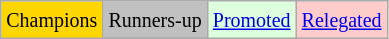<table class="wikitable">
<tr>
<td bgcolor=gold><small>Champions</small></td>
<td bgcolor=silver><small>Runners-up</small></td>
<td bgcolor="#DDFFDD"><small><a href='#'>Promoted</a></small></td>
<td bgcolor="#FFCCCC"><small><a href='#'>Relegated</a></small></td>
</tr>
</table>
